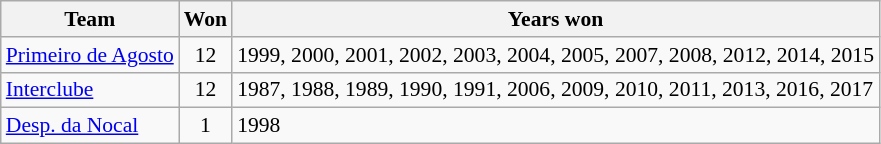<table class="wikitable" style="font-size: 90%;">
<tr>
<th>Team</th>
<th>Won</th>
<th>Years won</th>
</tr>
<tr>
<td><a href='#'>Primeiro de Agosto</a></td>
<td align=center>12</td>
<td>1999, 2000, 2001, 2002, 2003, 2004, 2005, 2007, 2008, 2012, 2014, 2015</td>
</tr>
<tr>
<td><a href='#'>Interclube</a></td>
<td align=center>12</td>
<td>1987, 1988, 1989, 1990, 1991, 2006, 2009, 2010, 2011, 2013, 2016, 2017</td>
</tr>
<tr>
<td><a href='#'>Desp. da Nocal</a></td>
<td align=center>1</td>
<td>1998</td>
</tr>
</table>
